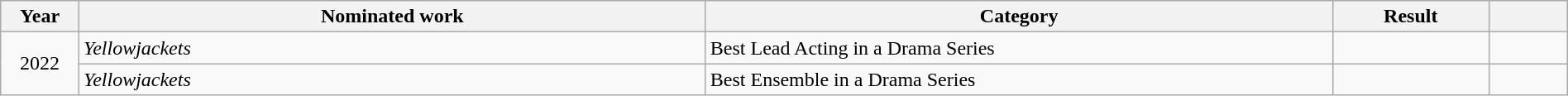<table class="wikitable" style="width:100%;">
<tr>
<th style="width:5%;">Year</th>
<th style="width:40%;">Nominated work</th>
<th style="width:40%;">Category</th>
<th style="width:10%;">Result</th>
<th style="width:5%;"></th>
</tr>
<tr>
<td rowspan="2" style="text-align:center;">2022</td>
<td><em>Yellowjackets</em></td>
<td>Best Lead Acting in a Drama Series</td>
<td></td>
<td style="text-align:center;"></td>
</tr>
<tr>
<td><em>Yellowjackets</em></td>
<td>Best Ensemble in a Drama Series </td>
<td></td>
<td style="text-align:center;"></td>
</tr>
</table>
